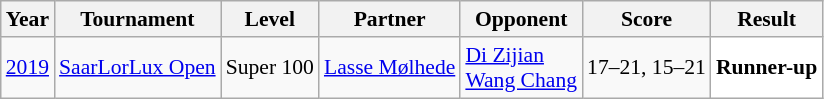<table class="sortable wikitable" style="font-size: 90%;">
<tr>
<th>Year</th>
<th>Tournament</th>
<th>Level</th>
<th>Partner</th>
<th>Opponent</th>
<th>Score</th>
<th>Result</th>
</tr>
<tr>
<td align="center"><a href='#'>2019</a></td>
<td align="left"><a href='#'>SaarLorLux Open</a></td>
<td align="left">Super 100</td>
<td align="left"> <a href='#'>Lasse Mølhede</a></td>
<td align="left"> <a href='#'>Di Zijian</a><br> <a href='#'>Wang Chang</a></td>
<td align="left">17–21, 15–21</td>
<td style="text-align:left; background:white"> <strong>Runner-up</strong></td>
</tr>
</table>
